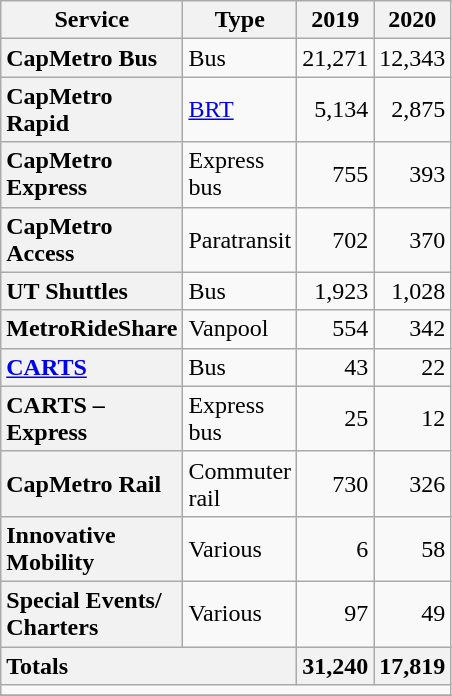<table class="wikitable sortable">
<tr>
<th scope="col" style="width: 4em;">Service</th>
<th scope="col" style="width: 3em;">Type</th>
<th scope="col" style="width: 1.5em;">2019</th>
<th scope="col" style="width: 1.5em;">2020</th>
</tr>
<tr>
<th style=text-align:left>CapMetro Bus</th>
<td>Bus</td>
<td style=text-align:right>21,271</td>
<td style=text-align:right>12,343</td>
</tr>
<tr>
<th style=text-align:left>CapMetro Rapid</th>
<td><a href='#'>BRT</a></td>
<td style=text-align:right>5,134</td>
<td style=text-align:right>2,875</td>
</tr>
<tr>
<th style=text-align:left>CapMetro Express</th>
<td>Express bus</td>
<td style=text-align:right>755</td>
<td style=text-align:right>393</td>
</tr>
<tr>
<th style=text-align:left>CapMetro Access</th>
<td>Paratransit</td>
<td style=text-align:right>702</td>
<td style=text-align:right>370</td>
</tr>
<tr>
<th style=text-align:left>UT Shuttles</th>
<td>Bus</td>
<td style=text-align:right>1,923</td>
<td style=text-align:right>1,028</td>
</tr>
<tr>
<th style=text-align:left>MetroRideShare</th>
<td>Vanpool</td>
<td style=text-align:right>554</td>
<td style=text-align:right>342</td>
</tr>
<tr>
<th style=text-align:left><a href='#'>CARTS</a></th>
<td>Bus</td>
<td style=text-align:right>43</td>
<td style=text-align:right>22</td>
</tr>
<tr>
<th style=text-align:left>CARTS – Express</th>
<td>Express bus</td>
<td style=text-align:right>25</td>
<td style=text-align:right>12</td>
</tr>
<tr>
<th style=text-align:left>CapMetro Rail</th>
<td>Commuter rail</td>
<td style=text-align:right>730</td>
<td style=text-align:right>326</td>
</tr>
<tr>
<th style=text-align:left>Innovative Mobility</th>
<td>Various</td>
<td style=text-align:right>6</td>
<td style=text-align:right>58</td>
</tr>
<tr>
<th style=text-align:left>Special Events/ Charters</th>
<td>Various</td>
<td style=text-align:right>97</td>
<td style=text-align:right>49</td>
</tr>
<tr>
<th colspan=2 style=text-align:left>Totals</th>
<th style=text-align:right>31,240</th>
<th style=text-align:right>17,819</th>
</tr>
<tr>
<td colspan=4></td>
</tr>
<tr>
</tr>
</table>
